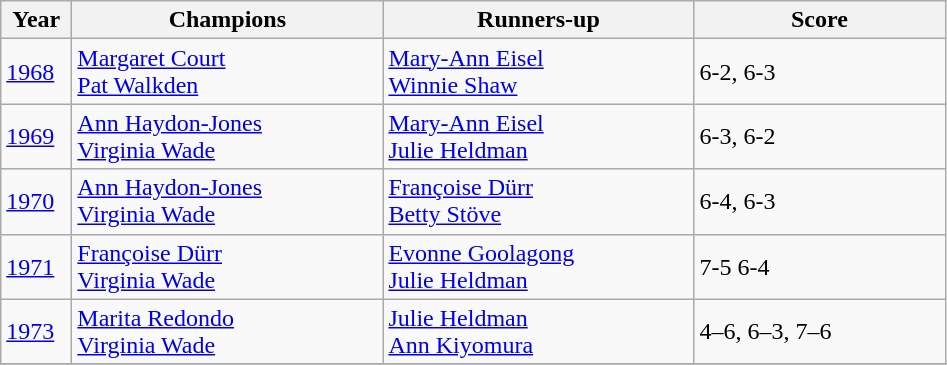<table class="wikitable">
<tr>
<th style="width:40px">Year</th>
<th style="width:200px">Champions</th>
<th style="width:200px">Runners-up</th>
<th style="width:160px" class="unsortable">Score</th>
</tr>
<tr>
<td><a href='#'>1968</a></td>
<td>  <a href='#'>Margaret Court</a> <br>   <a href='#'>Pat Walkden</a></td>
<td> <a href='#'>Mary-Ann Eisel</a> <br>  <a href='#'>Winnie Shaw</a></td>
<td>6-2, 6-3</td>
</tr>
<tr>
<td><a href='#'>1969</a></td>
<td>  <a href='#'>Ann Haydon-Jones</a> <br>   <a href='#'>Virginia Wade</a></td>
<td> <a href='#'>Mary-Ann Eisel</a> <br>  <a href='#'>Julie Heldman</a></td>
<td>6-3, 6-2</td>
</tr>
<tr>
<td><a href='#'>1970</a></td>
<td>  <a href='#'>Ann Haydon-Jones</a> <br>   <a href='#'>Virginia Wade</a></td>
<td>  <a href='#'>Françoise Dürr</a> <br>  <a href='#'>Betty Stöve</a></td>
<td>6-4, 6-3</td>
</tr>
<tr>
<td><a href='#'>1971</a></td>
<td>  <a href='#'>Françoise Dürr</a> <br>   <a href='#'>Virginia Wade</a></td>
<td> <a href='#'>Evonne Goolagong</a> <br>  <a href='#'>Julie Heldman</a></td>
<td>7-5 6-4</td>
</tr>
<tr>
<td><a href='#'>1973</a></td>
<td>  <a href='#'>Marita Redondo</a> <br>   <a href='#'>Virginia Wade</a></td>
<td> <a href='#'>Julie Heldman</a> <br>  <a href='#'>Ann Kiyomura</a></td>
<td>4–6, 6–3, 7–6</td>
</tr>
<tr>
</tr>
</table>
